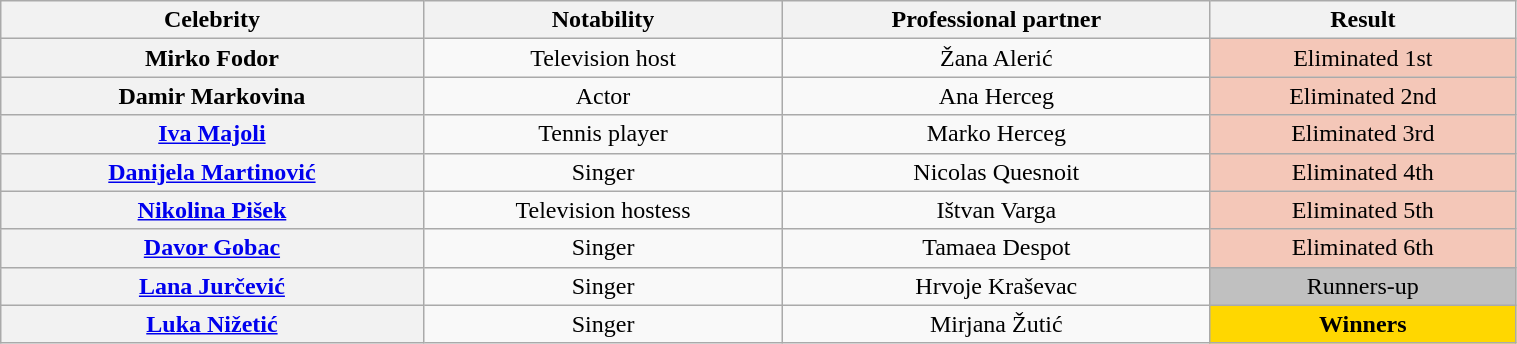<table class="wikitable sortable" style="text-align:center; width:80%">
<tr>
<th scope="col">Celebrity</th>
<th scope="col" class="unsortable">Notability</th>
<th scope="col">Professional partner</th>
<th scope="col">Result</th>
</tr>
<tr>
<th scope="row">Mirko Fodor</th>
<td>Television host</td>
<td>Žana Alerić</td>
<td bgcolor="f4c7b8">Eliminated 1st</td>
</tr>
<tr>
<th scope="row">Damir Markovina</th>
<td>Actor</td>
<td>Ana Herceg</td>
<td bgcolor="f4c7b8">Eliminated 2nd</td>
</tr>
<tr>
<th scope="row"><a href='#'>Iva Majoli</a></th>
<td>Tennis player</td>
<td>Marko Herceg</td>
<td bgcolor="f4c7b8">Eliminated 3rd</td>
</tr>
<tr>
<th scope="row"><a href='#'>Danijela Martinović</a></th>
<td>Singer</td>
<td>Nicolas Quesnoit</td>
<td bgcolor="f4c7b8">Eliminated 4th</td>
</tr>
<tr>
<th scope="row"><a href='#'>Nikolina Pišek</a></th>
<td>Television hostess</td>
<td>Ištvan Varga</td>
<td bgcolor="f4c7b8">Eliminated 5th</td>
</tr>
<tr>
<th scope="row"><a href='#'>Davor Gobac</a></th>
<td>Singer</td>
<td>Tamaea Despot</td>
<td bgcolor="f4c7b8">Eliminated 6th</td>
</tr>
<tr>
<th scope="row"><a href='#'>Lana Jurčević</a></th>
<td>Singer</td>
<td>Hrvoje Kraševac</td>
<td bgcolor="silver">Runners-up</td>
</tr>
<tr>
<th scope="row"><a href='#'>Luka Nižetić</a></th>
<td>Singer</td>
<td>Mirjana Žutić</td>
<td bgcolor="gold"><strong>Winners</strong></td>
</tr>
</table>
